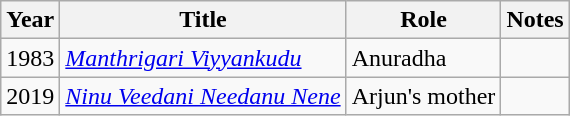<table class="wikitable">
<tr>
<th>Year</th>
<th>Title</th>
<th>Role</th>
<th>Notes</th>
</tr>
<tr>
<td>1983</td>
<td><em><a href='#'>Manthrigari Viyyankudu</a></em></td>
<td>Anuradha</td>
<td></td>
</tr>
<tr>
<td>2019</td>
<td><em><a href='#'>Ninu Veedani Needanu Nene</a></em></td>
<td>Arjun's mother</td>
<td></td>
</tr>
</table>
